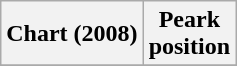<table class="wikitable sortable">
<tr>
<th>Chart (2008)</th>
<th>Peark<br>position</th>
</tr>
<tr>
</tr>
</table>
